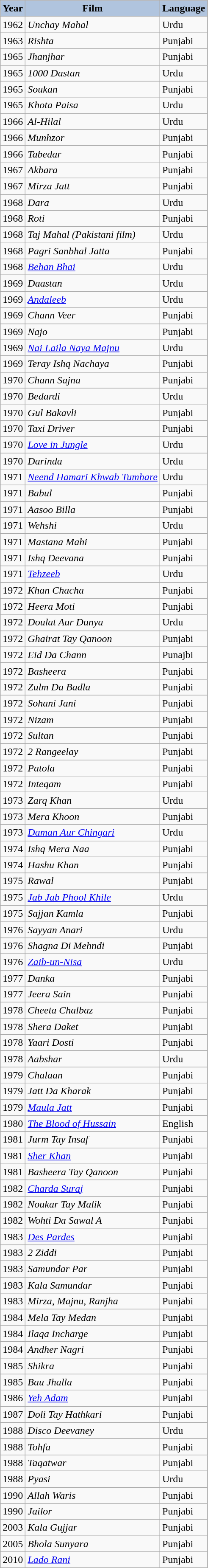<table class="wikitable sortable plainrowheaders">
<tr>
<th style="background:#B0C4DE;">Year</th>
<th style="background:#B0C4DE;">Film</th>
<th style="background:#B0C4DE;">Language</th>
</tr>
<tr>
<td>1962</td>
<td><em>Unchay Mahal</em></td>
<td>Urdu</td>
</tr>
<tr>
<td>1963</td>
<td><em>Rishta</em></td>
<td>Punjabi</td>
</tr>
<tr>
<td>1965</td>
<td><em>Jhanjhar</em></td>
<td>Punjabi</td>
</tr>
<tr>
<td>1965</td>
<td><em>1000 Dastan</em></td>
<td>Urdu</td>
</tr>
<tr>
<td>1965</td>
<td><em>Soukan</em></td>
<td>Punjabi</td>
</tr>
<tr>
<td>1965</td>
<td><em>Khota Paisa</em></td>
<td>Urdu</td>
</tr>
<tr>
<td>1966</td>
<td><em>Al-Hilal</em></td>
<td>Urdu</td>
</tr>
<tr>
<td>1966</td>
<td><em>Munhzor</em></td>
<td>Punjabi</td>
</tr>
<tr>
<td>1966</td>
<td><em>Tabedar</em></td>
<td>Punjabi</td>
</tr>
<tr>
<td>1967</td>
<td><em>Akbara</em></td>
<td>Punjabi</td>
</tr>
<tr>
<td>1967</td>
<td><em>Mirza Jatt</em></td>
<td>Punjabi</td>
</tr>
<tr>
<td>1968</td>
<td><em>Dara</em></td>
<td>Urdu</td>
</tr>
<tr>
<td>1968</td>
<td><em>Roti</em></td>
<td>Punjabi</td>
</tr>
<tr>
<td>1968</td>
<td><em>Taj Mahal (Pakistani film)</em></td>
<td>Urdu</td>
</tr>
<tr>
<td>1968</td>
<td><em>Pagri Sanbhal Jatta</em></td>
<td>Punjabi</td>
</tr>
<tr>
<td>1968</td>
<td><em><a href='#'>Behan Bhai</a></em></td>
<td>Urdu</td>
</tr>
<tr>
<td>1969</td>
<td><em>Daastan</em></td>
<td>Urdu</td>
</tr>
<tr>
<td>1969</td>
<td><em><a href='#'>Andaleeb</a></em> </td>
<td>Urdu</td>
</tr>
<tr>
<td>1969</td>
<td><em>Chann Veer</em></td>
<td>Punjabi</td>
</tr>
<tr>
<td>1969</td>
<td><em>Najo</em></td>
<td>Punjabi</td>
</tr>
<tr>
<td>1969</td>
<td><em><a href='#'>Nai Laila Naya Majnu</a></em></td>
<td>Urdu</td>
</tr>
<tr>
<td>1969</td>
<td><em>Teray Ishq Nachaya</em></td>
<td>Punjabi</td>
</tr>
<tr>
<td>1970</td>
<td><em>Chann Sajna</em></td>
<td>Punjabi</td>
</tr>
<tr>
<td>1970</td>
<td><em>Bedardi</em></td>
<td>Urdu</td>
</tr>
<tr>
<td>1970</td>
<td><em>Gul Bakavli</em></td>
<td>Punjabi</td>
</tr>
<tr>
<td>1970</td>
<td><em>Taxi Driver</em></td>
<td>Punjabi</td>
</tr>
<tr>
<td>1970</td>
<td><em><a href='#'>Love in Jungle</a></em></td>
<td>Urdu</td>
</tr>
<tr>
<td>1970</td>
<td><em>Darinda</em></td>
<td>Urdu</td>
</tr>
<tr>
<td>1971</td>
<td><em><a href='#'>Neend Hamari Khwab Tumhare</a></em></td>
<td>Urdu</td>
</tr>
<tr>
<td>1971</td>
<td><em>Babul</em></td>
<td>Punjabi</td>
</tr>
<tr>
<td>1971</td>
<td><em>Aasoo Billa</em></td>
<td>Punjabi</td>
</tr>
<tr>
<td>1971</td>
<td><em>Wehshi</em></td>
<td>Urdu</td>
</tr>
<tr>
<td>1971</td>
<td><em>Mastana Mahi</em></td>
<td>Punjabi</td>
</tr>
<tr>
<td>1971</td>
<td><em>Ishq Deevana</em></td>
<td>Punjabi</td>
</tr>
<tr>
<td>1971</td>
<td><em><a href='#'>Tehzeeb</a></em></td>
<td>Urdu</td>
</tr>
<tr>
<td>1972</td>
<td><em>Khan Chacha</em></td>
<td>Punjabi</td>
</tr>
<tr>
<td>1972</td>
<td><em>Heera Moti</em></td>
<td>Punjabi</td>
</tr>
<tr>
<td>1972</td>
<td><em>Doulat Aur Dunya</em></td>
<td>Urdu</td>
</tr>
<tr>
<td>1972</td>
<td><em>Ghairat Tay Qanoon</em></td>
<td>Punjabi</td>
</tr>
<tr>
<td>1972</td>
<td><em>Eid Da Chann</em></td>
<td>Punajbi</td>
</tr>
<tr>
<td>1972</td>
<td><em>Basheera</em></td>
<td>Punjabi</td>
</tr>
<tr>
<td>1972</td>
<td><em>Zulm Da Badla</em></td>
<td>Punjabi</td>
</tr>
<tr>
<td>1972</td>
<td><em>Sohani Jani</em></td>
<td>Punjabi</td>
</tr>
<tr>
<td>1972</td>
<td><em>Nizam</em></td>
<td>Punjabi</td>
</tr>
<tr>
<td>1972</td>
<td><em>Sultan</em></td>
<td>Punjabi</td>
</tr>
<tr>
<td>1972</td>
<td><em>2 Rangeelay</em></td>
<td>Punjabi</td>
</tr>
<tr>
<td>1972</td>
<td><em>Patola</em></td>
<td>Punjabi</td>
</tr>
<tr>
<td>1972</td>
<td><em>Inteqam</em></td>
<td>Punjabi</td>
</tr>
<tr>
<td>1973</td>
<td><em>Zarq Khan</em></td>
<td>Urdu</td>
</tr>
<tr>
<td>1973</td>
<td><em>Mera Khoon</em></td>
<td>Punjabi</td>
</tr>
<tr>
<td>1973</td>
<td><em><a href='#'>Daman Aur Chingari</a></em></td>
<td>Urdu</td>
</tr>
<tr>
<td>1974</td>
<td><em>Ishq Mera Naa</em></td>
<td>Punjabi</td>
</tr>
<tr>
<td>1974</td>
<td><em>Hashu Khan</em></td>
<td>Punjabi</td>
</tr>
<tr>
<td>1975</td>
<td><em>Rawal</em></td>
<td>Punjabi</td>
</tr>
<tr>
<td>1975</td>
<td><em><a href='#'>Jab Jab Phool Khile</a></em></td>
<td>Urdu</td>
</tr>
<tr>
<td>1975</td>
<td><em>Sajjan Kamla</em></td>
<td>Punjabi</td>
</tr>
<tr>
<td>1976</td>
<td><em>Sayyan Anari</em></td>
<td>Urdu</td>
</tr>
<tr>
<td>1976</td>
<td><em>Shagna Di Mehndi</em></td>
<td>Punjabi</td>
</tr>
<tr>
<td>1976</td>
<td><em><a href='#'>Zaib-un-Nisa</a></em></td>
<td>Urdu</td>
</tr>
<tr>
<td>1977</td>
<td><em>Danka</em></td>
<td>Punjabi</td>
</tr>
<tr>
<td>1977</td>
<td><em>Jeera Sain</em></td>
<td>Punjabi</td>
</tr>
<tr>
<td>1978</td>
<td><em>Cheeta Chalbaz</em></td>
<td>Punjabi</td>
</tr>
<tr>
<td>1978</td>
<td><em>Shera Daket</em></td>
<td>Punjabi</td>
</tr>
<tr>
<td>1978</td>
<td><em>Yaari Dosti</em></td>
<td>Punjabi</td>
</tr>
<tr>
<td>1978</td>
<td><em>Aabshar</em></td>
<td>Urdu</td>
</tr>
<tr>
<td>1979</td>
<td><em>Chalaan</em></td>
<td>Punjabi</td>
</tr>
<tr>
<td>1979</td>
<td><em>Jatt Da Kharak</em></td>
<td>Punjabi</td>
</tr>
<tr>
<td>1979</td>
<td><em><a href='#'>Maula Jatt</a></em></td>
<td>Punjabi</td>
</tr>
<tr>
<td>1980</td>
<td><em><a href='#'>The Blood of Hussain</a></em></td>
<td>English</td>
</tr>
<tr>
<td>1981</td>
<td><em>Jurm Tay Insaf</em></td>
<td>Punjabi</td>
</tr>
<tr>
<td>1981</td>
<td><em><a href='#'>Sher Khan</a></em></td>
<td>Punjabi</td>
</tr>
<tr>
<td>1981</td>
<td><em>Basheera Tay Qanoon</em></td>
<td>Punjabi</td>
</tr>
<tr>
<td>1982</td>
<td><em><a href='#'>Charda Suraj</a></em></td>
<td>Punjabi</td>
</tr>
<tr>
<td>1982</td>
<td><em>Noukar Tay Malik</em></td>
<td>Punjabi</td>
</tr>
<tr>
<td>1982</td>
<td><em>Wohti Da Sawal A</em></td>
<td>Punjabi</td>
</tr>
<tr>
<td>1983</td>
<td><em><a href='#'>Des Pardes</a></em></td>
<td>Punjabi</td>
</tr>
<tr>
<td>1983</td>
<td><em>2 Ziddi</em></td>
<td>Punjabi</td>
</tr>
<tr>
<td>1983</td>
<td><em>Samundar Par</em></td>
<td>Punjabi</td>
</tr>
<tr>
<td>1983</td>
<td><em>Kala Samundar</em></td>
<td>Punjabi</td>
</tr>
<tr>
<td>1983</td>
<td><em>Mirza, Majnu, Ranjha</em></td>
<td>Punjabi</td>
</tr>
<tr>
<td>1984</td>
<td><em>Mela Tay Medan</em></td>
<td>Punjabi</td>
</tr>
<tr>
<td>1984</td>
<td><em>Ilaqa Incharge</em></td>
<td>Punjabi</td>
</tr>
<tr>
<td>1984</td>
<td><em>Andher Nagri</em></td>
<td>Punjabi</td>
</tr>
<tr>
<td>1985</td>
<td><em>Shikra</em></td>
<td>Punjabi</td>
</tr>
<tr>
<td>1985</td>
<td><em>Bau Jhalla</em></td>
<td>Punjabi</td>
</tr>
<tr>
<td>1986</td>
<td><em><a href='#'>Yeh Adam</a></em></td>
<td>Punjabi</td>
</tr>
<tr>
<td>1987</td>
<td><em>Doli Tay Hathkari</em></td>
<td>Punjabi</td>
</tr>
<tr>
<td>1988</td>
<td><em>Disco Deevaney</em></td>
<td>Urdu</td>
</tr>
<tr>
<td>1988</td>
<td><em>Tohfa</em></td>
<td>Punjabi</td>
</tr>
<tr>
<td>1988</td>
<td><em>Taqatwar</em></td>
<td>Punjabi</td>
</tr>
<tr>
<td>1988</td>
<td><em>Pyasi</em></td>
<td>Urdu</td>
</tr>
<tr>
<td>1990</td>
<td><em>Allah Waris</em></td>
<td>Punjabi</td>
</tr>
<tr>
<td>1990</td>
<td><em>Jailor</em></td>
<td>Punjabi</td>
</tr>
<tr>
<td>2003</td>
<td><em>Kala Gujjar</em></td>
<td>Punjabi</td>
</tr>
<tr>
<td>2005</td>
<td><em>Bhola Sunyara</em></td>
<td>Punjabi</td>
</tr>
<tr>
<td>2010</td>
<td><em><a href='#'>Lado Rani</a></em></td>
<td>Punjabi</td>
</tr>
</table>
